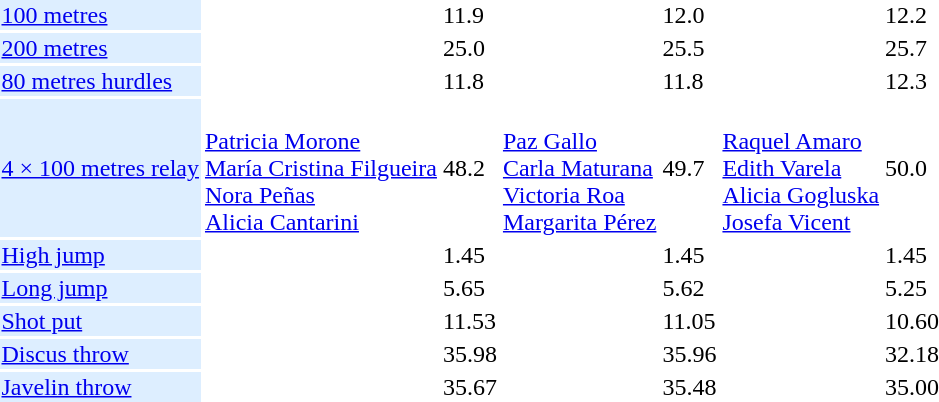<table>
<tr>
<td bgcolor = DDEEFF><a href='#'>100 metres</a></td>
<td></td>
<td>11.9</td>
<td></td>
<td>12.0</td>
<td></td>
<td>12.2</td>
</tr>
<tr>
<td bgcolor = DDEEFF><a href='#'>200 metres</a></td>
<td></td>
<td>25.0</td>
<td></td>
<td>25.5</td>
<td></td>
<td>25.7</td>
</tr>
<tr>
<td bgcolor = DDEEFF><a href='#'>80 metres hurdles</a></td>
<td></td>
<td>11.8</td>
<td></td>
<td>11.8</td>
<td></td>
<td>12.3</td>
</tr>
<tr>
<td bgcolor = DDEEFF><a href='#'>4 × 100 metres relay</a></td>
<td><br><a href='#'>Patricia Morone</a><br><a href='#'>María Cristina Filgueira</a><br><a href='#'>Nora Peñas</a><br><a href='#'>Alicia Cantarini</a></td>
<td>48.2</td>
<td><br><a href='#'>Paz Gallo</a><br><a href='#'>Carla Maturana</a><br><a href='#'>Victoria Roa</a><br><a href='#'>Margarita Pérez</a></td>
<td>49.7</td>
<td><br><a href='#'>Raquel Amaro</a><br><a href='#'>Edith Varela</a><br><a href='#'>Alicia Gogluska</a><br><a href='#'>Josefa Vicent</a></td>
<td>50.0</td>
</tr>
<tr>
<td bgcolor = DDEEFF><a href='#'>High jump</a></td>
<td></td>
<td>1.45</td>
<td></td>
<td>1.45</td>
<td></td>
<td>1.45</td>
</tr>
<tr>
<td bgcolor = DDEEFF><a href='#'>Long jump</a></td>
<td></td>
<td>5.65</td>
<td></td>
<td>5.62</td>
<td></td>
<td>5.25</td>
</tr>
<tr>
<td bgcolor = DDEEFF><a href='#'>Shot put</a></td>
<td></td>
<td>11.53</td>
<td></td>
<td>11.05</td>
<td></td>
<td>10.60</td>
</tr>
<tr>
<td bgcolor = DDEEFF><a href='#'>Discus throw</a></td>
<td></td>
<td>35.98</td>
<td></td>
<td>35.96</td>
<td></td>
<td>32.18</td>
</tr>
<tr>
<td bgcolor = DDEEFF><a href='#'>Javelin throw</a></td>
<td></td>
<td>35.67</td>
<td></td>
<td>35.48</td>
<td></td>
<td>35.00</td>
</tr>
</table>
